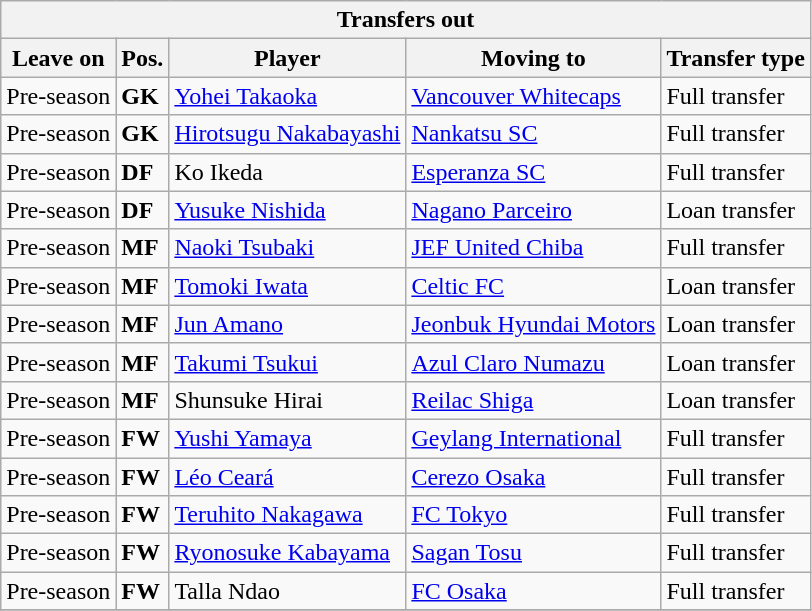<table class="wikitable sortable" style=“text-align:left;>
<tr>
<th colspan="5">Transfers out</th>
</tr>
<tr>
<th>Leave on</th>
<th>Pos.</th>
<th>Player</th>
<th>Moving to</th>
<th>Transfer type</th>
</tr>
<tr>
<td>Pre-season</td>
<td><strong>GK</strong></td>
<td> <a href='#'>Yohei Takaoka</a></td>
<td> <a href='#'>Vancouver Whitecaps</a></td>
<td>Full transfer</td>
</tr>
<tr>
<td>Pre-season</td>
<td><strong>GK</strong></td>
<td> <a href='#'>Hirotsugu Nakabayashi</a></td>
<td> <a href='#'>Nankatsu SC</a></td>
<td>Full transfer</td>
</tr>
<tr>
<td>Pre-season</td>
<td><strong>DF</strong></td>
<td> Ko Ikeda</td>
<td> <a href='#'>Esperanza SC</a></td>
<td>Full transfer</td>
</tr>
<tr>
<td>Pre-season</td>
<td><strong>DF</strong></td>
<td> <a href='#'>Yusuke Nishida</a></td>
<td> <a href='#'>Nagano Parceiro</a></td>
<td>Loan transfer</td>
</tr>
<tr>
<td>Pre-season</td>
<td><strong>MF</strong></td>
<td> <a href='#'>Naoki Tsubaki</a></td>
<td> <a href='#'>JEF United Chiba</a></td>
<td>Full transfer</td>
</tr>
<tr>
<td>Pre-season</td>
<td><strong>MF</strong></td>
<td> <a href='#'>Tomoki Iwata</a></td>
<td> <a href='#'>Celtic FC</a></td>
<td>Loan transfer</td>
</tr>
<tr>
<td>Pre-season</td>
<td><strong>MF</strong></td>
<td> <a href='#'>Jun Amano</a></td>
<td> <a href='#'>Jeonbuk Hyundai Motors</a></td>
<td>Loan transfer</td>
</tr>
<tr>
<td>Pre-season</td>
<td><strong>MF</strong></td>
<td> <a href='#'>Takumi Tsukui</a></td>
<td> <a href='#'>Azul Claro Numazu</a></td>
<td>Loan transfer</td>
</tr>
<tr>
<td>Pre-season</td>
<td><strong>MF</strong></td>
<td> Shunsuke Hirai</td>
<td> <a href='#'>Reilac Shiga</a></td>
<td>Loan transfer</td>
</tr>
<tr>
<td>Pre-season</td>
<td><strong>FW</strong></td>
<td> <a href='#'>Yushi Yamaya</a></td>
<td> <a href='#'>Geylang International</a></td>
<td>Full transfer</td>
</tr>
<tr>
<td>Pre-season</td>
<td><strong>FW</strong></td>
<td> <a href='#'>Léo Ceará</a></td>
<td> <a href='#'>Cerezo Osaka</a></td>
<td>Full transfer</td>
</tr>
<tr>
<td>Pre-season</td>
<td><strong>FW</strong></td>
<td> <a href='#'>Teruhito Nakagawa</a></td>
<td> <a href='#'>FC Tokyo</a></td>
<td>Full transfer</td>
</tr>
<tr>
<td>Pre-season</td>
<td><strong>FW</strong></td>
<td> <a href='#'>Ryonosuke Kabayama</a></td>
<td> <a href='#'>Sagan Tosu</a></td>
<td>Full transfer</td>
</tr>
<tr>
<td>Pre-season</td>
<td><strong>FW</strong></td>
<td> Talla Ndao</td>
<td> <a href='#'>FC Osaka</a></td>
<td>Full transfer</td>
</tr>
<tr>
</tr>
</table>
